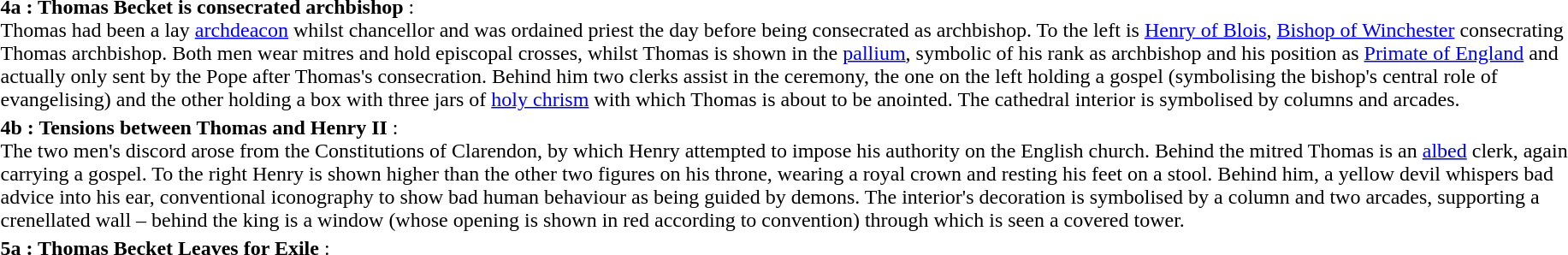<table>
<tr>
<td><strong>4a : Thomas Becket is consecrated archbishop</strong> :<br>Thomas had been a lay <a href='#'>archdeacon</a> whilst chancellor and was ordained priest the day before being consecrated as archbishop. To the left is <a href='#'>Henry of Blois</a>, <a href='#'>Bishop of Winchester</a> consecrating Thomas archbishop. Both men wear mitres and hold episcopal crosses, whilst Thomas is shown in the <a href='#'>pallium</a>, symbolic of his rank as archbishop and his position as <a href='#'>Primate of England</a> and actually only sent by the Pope after Thomas's consecration. Behind him two clerks assist in the ceremony, the one on the left holding a gospel (symbolising the bishop's central role of evangelising) and the other holding a box with three jars of <a href='#'>holy chrism</a> with which Thomas is about to be anointed. The cathedral interior is symbolised by columns and arcades.</td>
<td></td>
</tr>
<tr ---->
<td><strong>4b : Tensions between Thomas and Henry II</strong> :<br>The two men's discord arose from the Constitutions of Clarendon, by which Henry attempted to impose his authority on the English church. Behind the mitred Thomas is an <a href='#'>albed</a> clerk, again carrying a gospel. To the right Henry is shown higher than the other two figures on his throne, wearing a royal crown and resting his feet on a stool. Behind him, a yellow devil whispers bad advice into his ear, conventional iconography to show bad human behaviour as being guided by demons. The interior's decoration is symbolised by a column and two arcades, supporting a crenellated wall – behind the king is a window (whose opening is shown in red according to convention) through which is seen a covered tower.</td>
<td></td>
</tr>
<tr ---->
<td><strong>5a : Thomas Becket Leaves for Exile</strong> :</td>
</tr>
</table>
